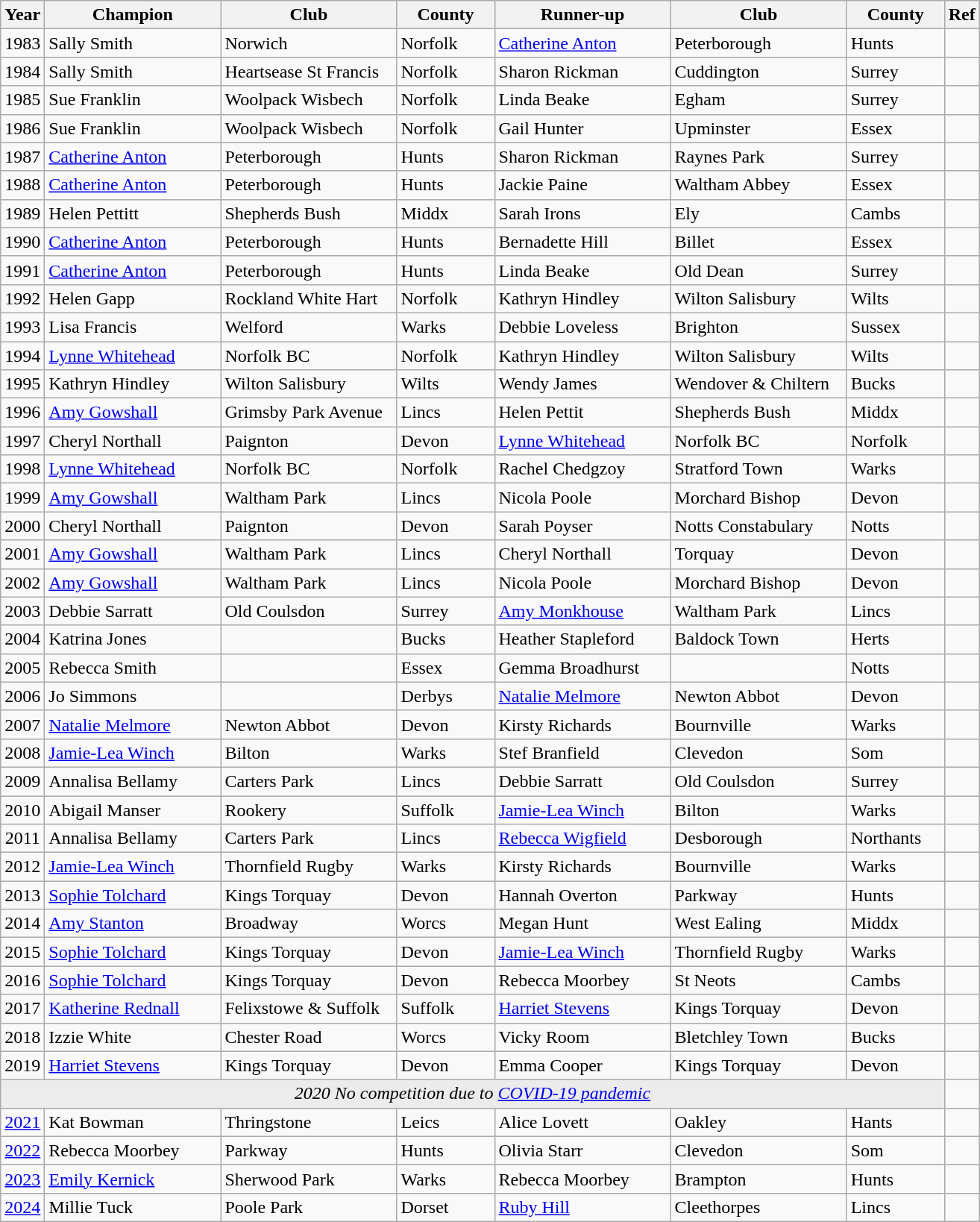<table class="wikitable">
<tr>
<th width="30">Year</th>
<th width="150">Champion</th>
<th width="150">Club</th>
<th width="80">County</th>
<th width="150">Runner-up</th>
<th width="150">Club</th>
<th width="80">County</th>
<th width="20">Ref</th>
</tr>
<tr>
<td align=center>1983</td>
<td>Sally Smith</td>
<td>Norwich</td>
<td>Norfolk</td>
<td><a href='#'>Catherine Anton</a></td>
<td>Peterborough</td>
<td>Hunts</td>
<td></td>
</tr>
<tr>
<td align=center>1984</td>
<td>Sally Smith</td>
<td>Heartsease St Francis</td>
<td>Norfolk</td>
<td>Sharon Rickman</td>
<td>Cuddington</td>
<td>Surrey</td>
<td></td>
</tr>
<tr>
<td align=center>1985</td>
<td>Sue Franklin</td>
<td>Woolpack Wisbech</td>
<td>Norfolk</td>
<td>Linda Beake</td>
<td>Egham</td>
<td>Surrey</td>
<td></td>
</tr>
<tr>
<td align=center>1986</td>
<td>Sue Franklin</td>
<td>Woolpack Wisbech</td>
<td>Norfolk</td>
<td>Gail Hunter</td>
<td>Upminster</td>
<td>Essex</td>
<td></td>
</tr>
<tr>
<td align=center>1987</td>
<td><a href='#'>Catherine Anton</a></td>
<td>Peterborough</td>
<td>Hunts</td>
<td>Sharon Rickman</td>
<td>Raynes Park</td>
<td>Surrey</td>
<td></td>
</tr>
<tr>
<td align=center>1988</td>
<td><a href='#'>Catherine Anton</a></td>
<td>Peterborough</td>
<td>Hunts</td>
<td>Jackie Paine</td>
<td>Waltham Abbey</td>
<td>Essex</td>
<td></td>
</tr>
<tr>
<td align=center>1989</td>
<td>Helen Pettitt</td>
<td>Shepherds Bush</td>
<td>Middx</td>
<td>Sarah Irons</td>
<td>Ely</td>
<td>Cambs</td>
<td></td>
</tr>
<tr>
<td align=center>1990</td>
<td><a href='#'>Catherine Anton</a></td>
<td>Peterborough</td>
<td>Hunts</td>
<td>Bernadette Hill</td>
<td>Billet</td>
<td>Essex</td>
<td></td>
</tr>
<tr>
<td align=center>1991</td>
<td><a href='#'>Catherine Anton</a></td>
<td>Peterborough</td>
<td>Hunts</td>
<td>Linda Beake</td>
<td>Old Dean</td>
<td>Surrey</td>
<td></td>
</tr>
<tr>
<td align=center>1992</td>
<td>Helen Gapp</td>
<td>Rockland White Hart</td>
<td>Norfolk</td>
<td>Kathryn Hindley</td>
<td>Wilton Salisbury</td>
<td>Wilts</td>
<td></td>
</tr>
<tr>
<td align=center>1993</td>
<td>Lisa Francis</td>
<td>Welford</td>
<td>Warks</td>
<td>Debbie Loveless</td>
<td>Brighton</td>
<td>Sussex</td>
<td></td>
</tr>
<tr>
<td align=center>1994</td>
<td><a href='#'>Lynne Whitehead</a></td>
<td>Norfolk BC</td>
<td>Norfolk</td>
<td>Kathryn Hindley</td>
<td>Wilton Salisbury</td>
<td>Wilts</td>
<td></td>
</tr>
<tr>
<td align=center>1995</td>
<td>Kathryn Hindley</td>
<td>Wilton Salisbury</td>
<td>Wilts</td>
<td>Wendy James</td>
<td>Wendover & Chiltern</td>
<td>Bucks</td>
<td></td>
</tr>
<tr>
<td align=center>1996</td>
<td><a href='#'>Amy Gowshall</a></td>
<td>Grimsby Park Avenue</td>
<td>Lincs</td>
<td>Helen Pettit</td>
<td>Shepherds Bush</td>
<td>Middx</td>
<td></td>
</tr>
<tr>
<td align=center>1997</td>
<td>Cheryl Northall</td>
<td>Paignton</td>
<td>Devon</td>
<td><a href='#'>Lynne Whitehead</a></td>
<td>Norfolk BC</td>
<td>Norfolk</td>
<td></td>
</tr>
<tr>
<td align=center>1998</td>
<td><a href='#'>Lynne Whitehead</a></td>
<td>Norfolk BC</td>
<td>Norfolk</td>
<td>Rachel Chedgzoy</td>
<td>Stratford Town</td>
<td>Warks</td>
<td></td>
</tr>
<tr>
<td align=center>1999</td>
<td><a href='#'>Amy Gowshall</a></td>
<td>Waltham Park</td>
<td>Lincs</td>
<td>Nicola Poole</td>
<td>Morchard Bishop</td>
<td>Devon</td>
<td></td>
</tr>
<tr>
<td align=center>2000</td>
<td>Cheryl Northall</td>
<td>Paignton</td>
<td>Devon</td>
<td>Sarah Poyser</td>
<td>Notts Constabulary</td>
<td>Notts</td>
<td></td>
</tr>
<tr>
<td align=center>2001</td>
<td><a href='#'>Amy Gowshall</a></td>
<td>Waltham Park</td>
<td>Lincs</td>
<td>Cheryl Northall</td>
<td>Torquay</td>
<td>Devon</td>
<td></td>
</tr>
<tr>
<td align=center>2002</td>
<td><a href='#'>Amy Gowshall</a></td>
<td>Waltham Park</td>
<td>Lincs</td>
<td>Nicola Poole</td>
<td>Morchard Bishop</td>
<td>Devon</td>
<td></td>
</tr>
<tr>
<td align=center>2003</td>
<td>Debbie Sarratt</td>
<td>Old Coulsdon</td>
<td>Surrey</td>
<td><a href='#'>Amy Monkhouse</a></td>
<td>Waltham Park</td>
<td>Lincs</td>
<td></td>
</tr>
<tr>
<td align=center>2004</td>
<td>Katrina Jones</td>
<td></td>
<td>Bucks</td>
<td>Heather Stapleford</td>
<td>Baldock Town</td>
<td>Herts</td>
<td></td>
</tr>
<tr>
<td align=center>2005</td>
<td>Rebecca Smith</td>
<td></td>
<td>Essex</td>
<td>Gemma Broadhurst</td>
<td></td>
<td>Notts</td>
<td></td>
</tr>
<tr>
<td align=center>2006</td>
<td>Jo Simmons</td>
<td></td>
<td>Derbys</td>
<td><a href='#'>Natalie Melmore</a></td>
<td>Newton Abbot</td>
<td>Devon</td>
<td></td>
</tr>
<tr>
<td align=center>2007</td>
<td><a href='#'>Natalie Melmore</a></td>
<td>Newton Abbot</td>
<td>Devon</td>
<td>Kirsty Richards</td>
<td>Bournville</td>
<td>Warks</td>
<td></td>
</tr>
<tr>
<td align=center>2008</td>
<td><a href='#'>Jamie-Lea Winch</a></td>
<td>Bilton</td>
<td>Warks</td>
<td>Stef Branfield</td>
<td>Clevedon</td>
<td>Som</td>
<td></td>
</tr>
<tr>
<td align=center>2009</td>
<td>Annalisa Bellamy</td>
<td>Carters Park</td>
<td>Lincs</td>
<td>Debbie Sarratt</td>
<td>Old Coulsdon</td>
<td>Surrey</td>
<td></td>
</tr>
<tr>
<td align=center>2010</td>
<td>Abigail Manser</td>
<td>Rookery</td>
<td>Suffolk</td>
<td><a href='#'>Jamie-Lea Winch</a></td>
<td>Bilton</td>
<td>Warks</td>
<td></td>
</tr>
<tr>
<td align=center>2011</td>
<td>Annalisa Bellamy</td>
<td>Carters Park</td>
<td>Lincs</td>
<td><a href='#'>Rebecca Wigfield</a></td>
<td>Desborough</td>
<td>Northants</td>
<td></td>
</tr>
<tr>
<td align=center>2012</td>
<td><a href='#'>Jamie-Lea Winch</a></td>
<td>Thornfield Rugby</td>
<td>Warks</td>
<td>Kirsty Richards</td>
<td>Bournville</td>
<td>Warks</td>
<td></td>
</tr>
<tr>
<td align=center>2013</td>
<td><a href='#'>Sophie Tolchard</a></td>
<td>Kings Torquay</td>
<td>Devon</td>
<td>Hannah Overton</td>
<td>Parkway</td>
<td>Hunts</td>
<td></td>
</tr>
<tr>
<td align=center>2014</td>
<td><a href='#'>Amy Stanton</a></td>
<td>Broadway</td>
<td>Worcs</td>
<td>Megan Hunt</td>
<td>West Ealing</td>
<td>Middx</td>
<td></td>
</tr>
<tr>
<td align=center>2015</td>
<td><a href='#'>Sophie Tolchard</a></td>
<td>Kings Torquay</td>
<td>Devon</td>
<td><a href='#'>Jamie-Lea Winch</a></td>
<td>Thornfield Rugby</td>
<td>Warks</td>
<td></td>
</tr>
<tr>
<td align=center>2016</td>
<td><a href='#'>Sophie Tolchard</a></td>
<td>Kings Torquay</td>
<td>Devon</td>
<td>Rebecca Moorbey</td>
<td>St Neots</td>
<td>Cambs</td>
<td></td>
</tr>
<tr>
<td align=center>2017</td>
<td><a href='#'>Katherine Rednall</a></td>
<td>Felixstowe & Suffolk</td>
<td>Suffolk</td>
<td><a href='#'>Harriet Stevens</a></td>
<td>Kings Torquay</td>
<td>Devon</td>
<td></td>
</tr>
<tr>
<td align=center>2018</td>
<td>Izzie White</td>
<td>Chester Road</td>
<td>Worcs</td>
<td>Vicky Room</td>
<td>Bletchley Town</td>
<td>Bucks</td>
<td></td>
</tr>
<tr>
<td align=center>2019</td>
<td><a href='#'>Harriet Stevens</a></td>
<td>Kings Torquay</td>
<td>Devon</td>
<td>Emma Cooper</td>
<td>Kings Torquay</td>
<td>Devon</td>
<td></td>
</tr>
<tr align=center>
<td colspan=7 bgcolor="ececec"><em>2020 No competition due to <a href='#'>COVID-19 pandemic</a></em></td>
<td align=left></td>
</tr>
<tr>
<td align=center><a href='#'>2021</a></td>
<td>Kat Bowman</td>
<td>Thringstone</td>
<td>Leics</td>
<td>Alice Lovett</td>
<td>Oakley</td>
<td>Hants</td>
<td></td>
</tr>
<tr>
<td align=center><a href='#'>2022</a></td>
<td>Rebecca Moorbey</td>
<td>Parkway</td>
<td>Hunts</td>
<td>Olivia Starr</td>
<td>Clevedon</td>
<td>Som</td>
<td></td>
</tr>
<tr>
<td align=center><a href='#'>2023</a></td>
<td><a href='#'>Emily Kernick</a></td>
<td>Sherwood Park</td>
<td>Warks</td>
<td>Rebecca Moorbey</td>
<td>Brampton</td>
<td>Hunts</td>
<td></td>
</tr>
<tr>
<td align=center><a href='#'>2024</a></td>
<td>Millie Tuck</td>
<td>Poole Park</td>
<td>Dorset</td>
<td><a href='#'>Ruby Hill</a></td>
<td>Cleethorpes</td>
<td>Lincs</td>
<td></td>
</tr>
</table>
